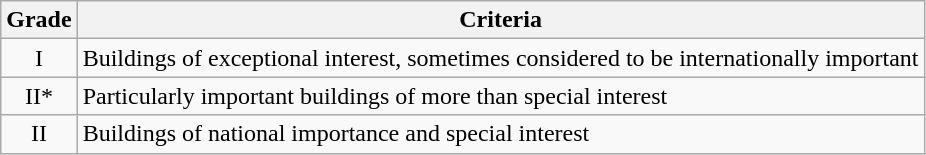<table class="wikitable">
<tr>
<th>Grade</th>
<th>Criteria</th>
</tr>
<tr>
<td align="center" >I</td>
<td>Buildings of exceptional interest, sometimes considered to be internationally important</td>
</tr>
<tr>
<td align="center" >II*</td>
<td>Particularly important buildings of more than special interest</td>
</tr>
<tr>
<td align="center" >II</td>
<td>Buildings of national importance and special interest</td>
</tr>
</table>
